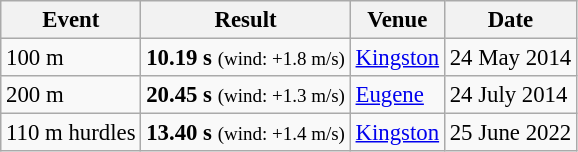<table class="wikitable" style="border-collapse: collapse; font-size: 95%;">
<tr>
<th>Event</th>
<th>Result</th>
<th>Venue</th>
<th>Date</th>
</tr>
<tr>
<td>100 m</td>
<td><strong>10.19 s</strong> <small>(wind: +1.8 m/s)</small></td>
<td> <a href='#'>Kingston</a></td>
<td>24 May 2014</td>
</tr>
<tr>
<td>200 m</td>
<td><strong>20.45 s</strong> <small>(wind: +1.3 m/s)</small></td>
<td> <a href='#'>Eugene</a></td>
<td>24 July 2014</td>
</tr>
<tr>
<td>110 m hurdles</td>
<td><strong>13.40 s</strong> <small>(wind: +1.4 m/s)</small></td>
<td> <a href='#'>Kingston</a></td>
<td>25 June 2022</td>
</tr>
</table>
